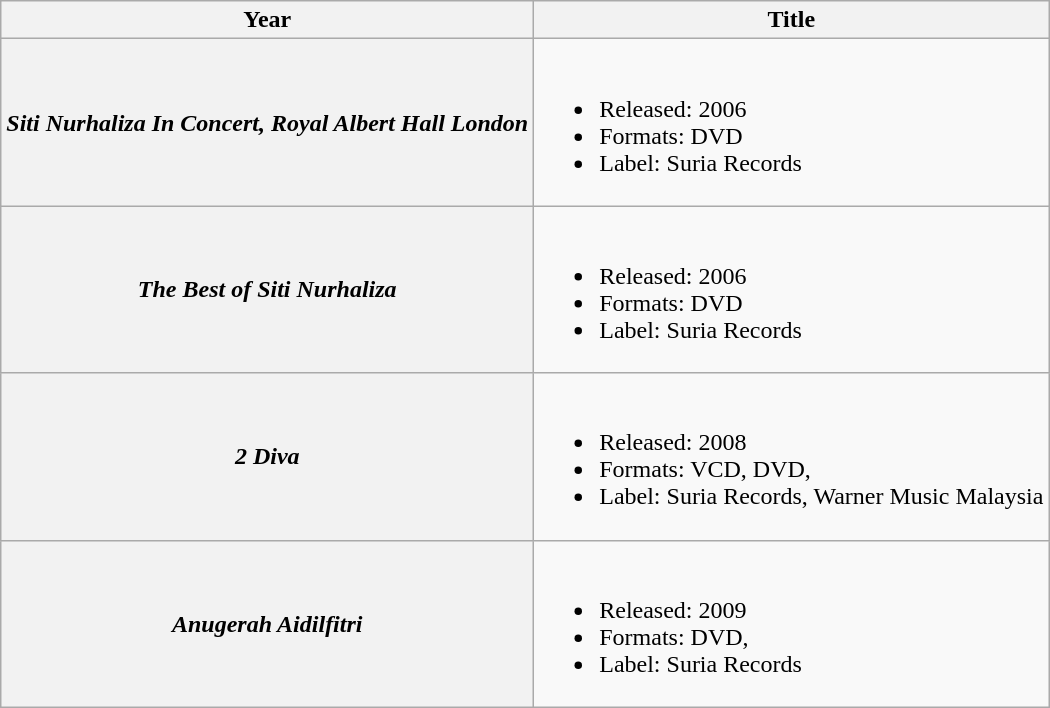<table class="wikitable plainrowheaders">
<tr>
<th>Year</th>
<th>Title</th>
</tr>
<tr>
<th scope="row"><em>Siti Nurhaliza In Concert, Royal Albert Hall London</em></th>
<td><br><ul><li>Released: 2006</li><li>Formats: DVD</li><li>Label: Suria Records</li></ul></td>
</tr>
<tr>
<th scope="row"><em>The Best of Siti Nurhaliza</em></th>
<td><br><ul><li>Released: 2006</li><li>Formats: DVD</li><li>Label: Suria Records</li></ul></td>
</tr>
<tr>
<th scope="row"><em>2 Diva</em></th>
<td><br><ul><li>Released: 2008</li><li>Formats: VCD, DVD,</li><li>Label: Suria Records, Warner Music Malaysia</li></ul></td>
</tr>
<tr>
<th scope="row"><em>Anugerah Aidilfitri</em></th>
<td><br><ul><li>Released: 2009</li><li>Formats: DVD,</li><li>Label: Suria Records</li></ul></td>
</tr>
</table>
